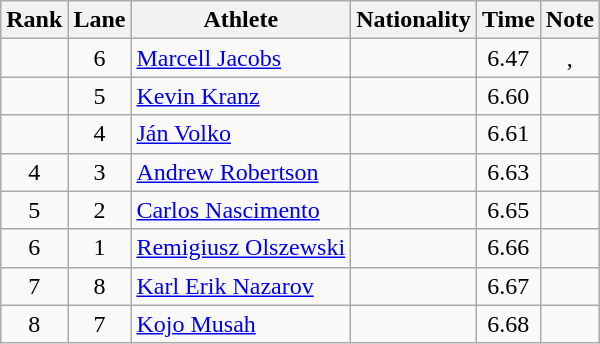<table class="wikitable sortable" style="text-align:center">
<tr>
<th>Rank</th>
<th>Lane</th>
<th>Athlete</th>
<th>Nationality</th>
<th>Time</th>
<th>Note</th>
</tr>
<tr>
<td></td>
<td>6</td>
<td align=left><a href='#'>Marcell Jacobs</a></td>
<td align=left></td>
<td>6.47</td>
<td>, </td>
</tr>
<tr>
<td></td>
<td>5</td>
<td align=left><a href='#'>Kevin Kranz</a></td>
<td align=left></td>
<td>6.60</td>
<td></td>
</tr>
<tr>
<td></td>
<td>4</td>
<td align=left><a href='#'>Ján Volko</a></td>
<td align=left></td>
<td>6.61</td>
<td></td>
</tr>
<tr>
<td>4</td>
<td>3</td>
<td align=left><a href='#'>Andrew Robertson</a></td>
<td align=left></td>
<td>6.63</td>
<td></td>
</tr>
<tr>
<td>5</td>
<td>2</td>
<td align=left><a href='#'>Carlos Nascimento</a></td>
<td align=left></td>
<td>6.65</td>
<td></td>
</tr>
<tr>
<td>6</td>
<td>1</td>
<td align=left><a href='#'>Remigiusz Olszewski</a></td>
<td align=left></td>
<td>6.66</td>
<td></td>
</tr>
<tr>
<td>7</td>
<td>8</td>
<td align=left><a href='#'>Karl Erik Nazarov</a></td>
<td align=left></td>
<td>6.67</td>
<td></td>
</tr>
<tr>
<td>8</td>
<td>7</td>
<td align=left><a href='#'>Kojo Musah</a></td>
<td align=left></td>
<td>6.68</td>
<td></td>
</tr>
</table>
